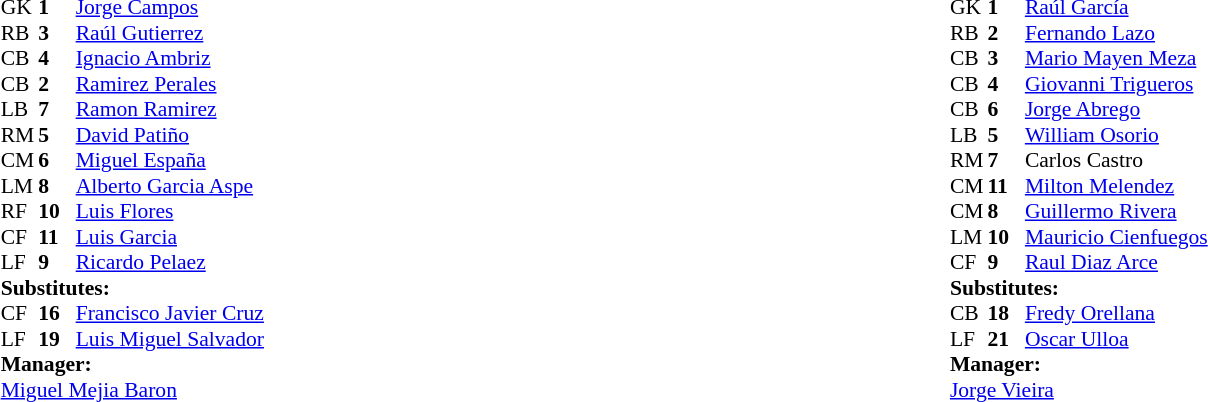<table width="100%">
<tr>
<td valign="top" width="40%"><br><table style="font-size:90%" cellspacing="0" cellpadding="0" align=center>
<tr>
<th width=25></th>
<th width=25></th>
</tr>
<tr>
<td>GK</td>
<td><strong>1</strong></td>
<td><a href='#'>Jorge Campos</a></td>
</tr>
<tr>
<td>RB</td>
<td><strong>3</strong></td>
<td><a href='#'>Raúl Gutierrez</a></td>
</tr>
<tr>
<td>CB</td>
<td><strong>4</strong></td>
<td><a href='#'>Ignacio Ambriz</a></td>
</tr>
<tr>
<td>CB</td>
<td><strong>2</strong></td>
<td><a href='#'>Ramirez Perales</a></td>
</tr>
<tr>
<td>LB</td>
<td><strong>7</strong></td>
<td><a href='#'>Ramon Ramirez</a></td>
</tr>
<tr>
<td>RM</td>
<td><strong>5</strong></td>
<td><a href='#'>David Patiño</a></td>
<td></td>
<td></td>
</tr>
<tr>
<td>CM</td>
<td><strong>6</strong></td>
<td><a href='#'>Miguel España</a></td>
</tr>
<tr>
<td>LM</td>
<td><strong>8</strong></td>
<td><a href='#'>Alberto Garcia Aspe</a></td>
</tr>
<tr>
<td>RF</td>
<td><strong>10</strong></td>
<td><a href='#'>Luis Flores</a></td>
</tr>
<tr>
<td>CF</td>
<td><strong>11</strong></td>
<td><a href='#'>Luis Garcia</a></td>
</tr>
<tr>
<td>LF</td>
<td><strong>9</strong></td>
<td><a href='#'>Ricardo Pelaez</a></td>
<td></td>
<td></td>
</tr>
<tr>
<td colspan=3><strong>Substitutes:</strong></td>
</tr>
<tr>
<td>CF</td>
<td><strong>16</strong></td>
<td><a href='#'>Francisco Javier Cruz</a></td>
<td></td>
<td></td>
</tr>
<tr>
<td>LF</td>
<td><strong>19</strong></td>
<td><a href='#'>Luis Miguel Salvador</a></td>
<td></td>
<td></td>
</tr>
<tr>
<td colspan=3><strong>Manager:</strong></td>
</tr>
<tr>
<td colspan=4><a href='#'>Miguel Mejia Baron</a></td>
</tr>
</table>
</td>
<td valign="top" width="50%"><br><table style="font-size:90%; margin:auto" cellspacing="0" cellpadding="0">
<tr>
<th width=25></th>
<th width=25></th>
</tr>
<tr>
<td>GK</td>
<td><strong>1</strong></td>
<td><a href='#'>Raúl García</a></td>
</tr>
<tr>
<td>RB</td>
<td><strong>2</strong></td>
<td><a href='#'>Fernando Lazo</a></td>
<td></td>
<td></td>
</tr>
<tr>
<td>CB</td>
<td><strong>3</strong></td>
<td><a href='#'>Mario Mayen Meza</a></td>
</tr>
<tr>
<td>CB</td>
<td><strong>4</strong></td>
<td><a href='#'>Giovanni Trigueros</a></td>
<td></td>
<td></td>
</tr>
<tr>
<td>CB</td>
<td><strong>6</strong></td>
<td><a href='#'>Jorge Abrego</a></td>
<td></td>
<td></td>
</tr>
<tr>
<td>LB</td>
<td><strong>5</strong></td>
<td><a href='#'>William Osorio</a></td>
</tr>
<tr>
<td>RM</td>
<td><strong>7</strong></td>
<td>Carlos Castro</td>
</tr>
<tr>
<td>CM</td>
<td><strong>11</strong></td>
<td><a href='#'>Milton Melendez</a></td>
<td></td>
<td></td>
</tr>
<tr>
<td>CM</td>
<td><strong>8</strong></td>
<td><a href='#'>Guillermo Rivera</a></td>
<td></td>
<td></td>
</tr>
<tr>
<td>LM</td>
<td><strong>10</strong></td>
<td><a href='#'>Mauricio Cienfuegos</a></td>
</tr>
<tr>
<td>CF</td>
<td><strong>9</strong></td>
<td><a href='#'>Raul Diaz Arce</a></td>
<td></td>
<td></td>
</tr>
<tr>
</tr>
<tr>
<td colspan=3><strong>Substitutes:</strong></td>
</tr>
<tr>
<td>CB</td>
<td><strong>18</strong></td>
<td><a href='#'>Fredy Orellana</a></td>
<td></td>
<td></td>
</tr>
<tr>
<td>LF</td>
<td><strong>21</strong></td>
<td><a href='#'>Oscar Ulloa</a></td>
<td></td>
<td></td>
</tr>
<tr>
<td colspan=3><strong>Manager:</strong></td>
</tr>
<tr>
<td colspan=4> <a href='#'>Jorge Vieira</a></td>
</tr>
</table>
</td>
</tr>
</table>
